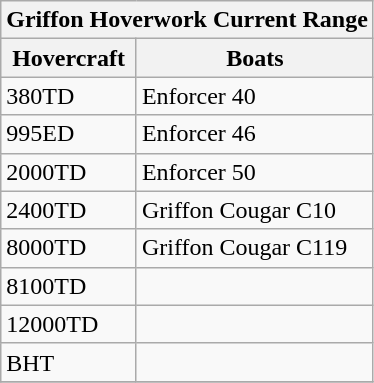<table class="wikitable">
<tr>
<th Colspan=2>Griffon Hoverwork Current Range</th>
</tr>
<tr>
<th>Hovercraft</th>
<th>Boats</th>
</tr>
<tr>
<td>380TD</td>
<td>Enforcer 40</td>
</tr>
<tr>
<td>995ED</td>
<td>Enforcer 46</td>
</tr>
<tr>
<td>2000TD</td>
<td>Enforcer 50</td>
</tr>
<tr>
<td>2400TD</td>
<td>Griffon Cougar C10</td>
</tr>
<tr>
<td>8000TD</td>
<td>Griffon Cougar C119</td>
</tr>
<tr>
<td>8100TD</td>
<td></td>
</tr>
<tr>
<td>12000TD</td>
<td></td>
</tr>
<tr>
<td>BHT</td>
<td></td>
</tr>
<tr>
</tr>
</table>
